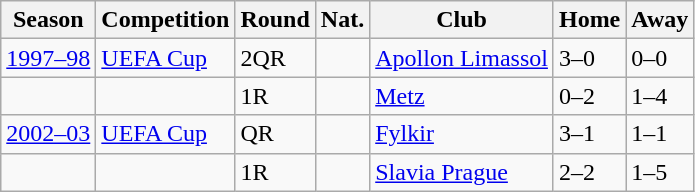<table class="wikitable">
<tr>
<th>Season</th>
<th>Competition</th>
<th>Round</th>
<th>Nat.</th>
<th>Club</th>
<th>Home</th>
<th>Away</th>
</tr>
<tr>
<td><a href='#'>1997–98</a></td>
<td><a href='#'>UEFA Cup</a></td>
<td>2QR</td>
<td></td>
<td><a href='#'>Apollon Limassol</a></td>
<td>3–0</td>
<td>0–0</td>
</tr>
<tr>
<td></td>
<td></td>
<td>1R</td>
<td></td>
<td><a href='#'>Metz</a></td>
<td>0–2</td>
<td>1–4</td>
</tr>
<tr>
<td><a href='#'>2002–03</a></td>
<td><a href='#'>UEFA Cup</a></td>
<td>QR</td>
<td></td>
<td><a href='#'>Fylkir</a></td>
<td>3–1</td>
<td>1–1</td>
</tr>
<tr>
<td></td>
<td></td>
<td>1R</td>
<td></td>
<td><a href='#'>Slavia Prague</a></td>
<td>2–2</td>
<td>1–5</td>
</tr>
</table>
